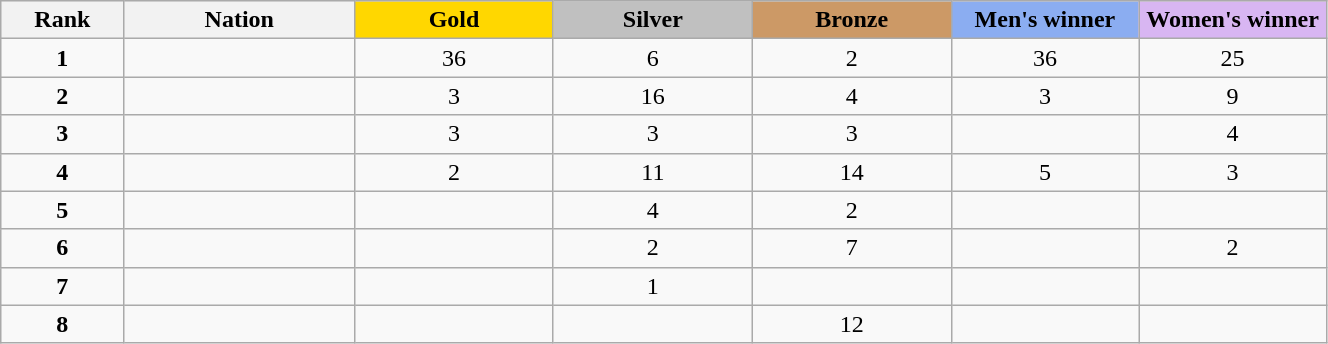<table class="wikitable collapsible autocollapse plainrowheaders" width=70% style="text-align:center">
<tr style="background-color:#EDEDED;">
<th width=50px class="hintergrundfarbe5">Rank</th>
<th width=100px class="hintergrundfarbe6">Nation</th>
<th style="background:    gold; width:15%">Gold</th>
<th style="background:  silver; width:15%">Silver</th>
<th style="background: #CC9966; width:15%">Bronze</th>
<th style="width:80px; background:#8BADF1">Men's winner</th>
<th style="width:80px; background:#D8B6F2">Women's winner</th>
</tr>
<tr>
<td><strong>1</strong></td>
<td align=left></td>
<td>36</td>
<td>6</td>
<td>2</td>
<td>36</td>
<td>25</td>
</tr>
<tr>
<td><strong>2</strong></td>
<td align=left></td>
<td>3</td>
<td>16</td>
<td>4</td>
<td>3</td>
<td>9</td>
</tr>
<tr>
<td><strong>3</strong></td>
<td align=left></td>
<td>3</td>
<td>3</td>
<td>3</td>
<td></td>
<td>4</td>
</tr>
<tr>
<td><strong>4</strong></td>
<td align=left></td>
<td>2</td>
<td>11</td>
<td>14</td>
<td>5</td>
<td>3</td>
</tr>
<tr>
<td><strong>5</strong></td>
<td align=left></td>
<td></td>
<td>4</td>
<td>2</td>
<td></td>
</tr>
<tr>
<td><strong>6</strong></td>
<td align=left></td>
<td></td>
<td>2</td>
<td>7</td>
<td></td>
<td>2</td>
</tr>
<tr>
<td><strong>7</strong></td>
<td align=left></td>
<td></td>
<td>1</td>
<td></td>
<td></td>
<td></td>
</tr>
<tr>
<td><strong>8</strong></td>
<td align=left></td>
<td></td>
<td></td>
<td>12</td>
<td></td>
<td></td>
</tr>
</table>
